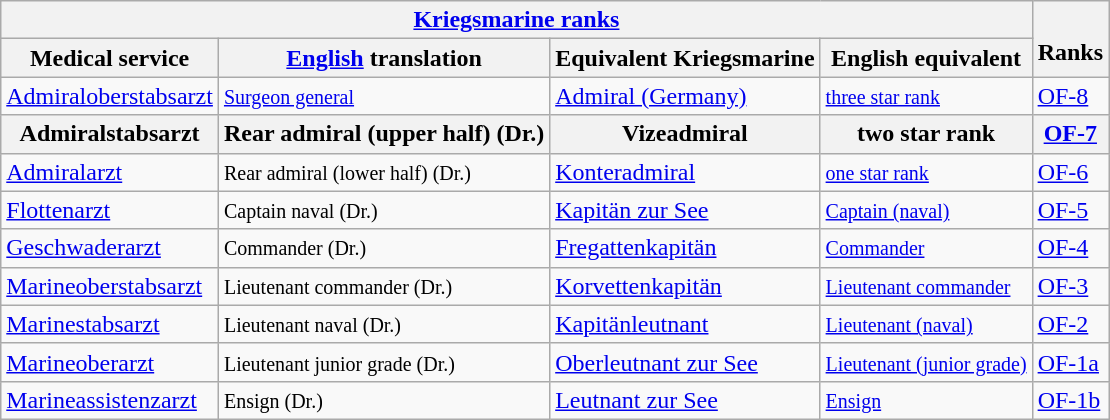<table class="wikitable">
<tr>
<th colspan="4"><a href='#'>Kriegsmarine ranks</a></th>
<th rowspan="2"><br>Ranks</th>
</tr>
<tr align="center">
<th>Medical service</th>
<th><a href='#'>English</a> translation</th>
<th>Equivalent Kriegsmarine</th>
<th>English equivalent</th>
</tr>
<tr>
<td><a href='#'>Admiraloberstabsarzt</a></td>
<td><small><a href='#'>Surgeon general</a></small></td>
<td><a href='#'>Admiral (Germany)</a></td>
<td><small><a href='#'>three star rank</a></small></td>
<td><a href='#'>OF-8</a></td>
</tr>
<tr>
<th>Admiralstabsarzt</th>
<th>Rear admiral (upper half) (Dr.)</th>
<th>Vizeadmiral</th>
<th>two star rank</th>
<th><a href='#'>OF-7</a></th>
</tr>
<tr>
<td><a href='#'>Admiralarzt</a></td>
<td><small>Rear admiral (lower half) (Dr.)</small></td>
<td><a href='#'>Konteradmiral</a></td>
<td><small><a href='#'>one star rank</a></small></td>
<td><a href='#'>OF-6</a></td>
</tr>
<tr>
<td><a href='#'>Flottenarzt</a></td>
<td><small>Captain naval (Dr.)</small></td>
<td><a href='#'>Kapitän zur See</a></td>
<td><small><a href='#'>Captain (naval)</a></small></td>
<td><a href='#'>OF-5</a></td>
</tr>
<tr>
<td><a href='#'>Geschwaderarzt</a></td>
<td><small>Commander (Dr.)</small></td>
<td><a href='#'>Fregattenkapitän</a></td>
<td><small><a href='#'>Commander</a></small></td>
<td><a href='#'>OF-4</a></td>
</tr>
<tr>
<td><a href='#'>Marineoberstabsarzt</a></td>
<td><small>Lieutenant commander (Dr.)</small></td>
<td><a href='#'>Korvettenkapitän</a></td>
<td><small><a href='#'>Lieutenant commander</a></small></td>
<td><a href='#'>OF-3</a></td>
</tr>
<tr>
<td><a href='#'>Marinestabsarzt</a></td>
<td><small>Lieutenant naval (Dr.)</small></td>
<td><a href='#'>Kapitänleutnant</a></td>
<td><small><a href='#'>Lieutenant (naval)</a></small></td>
<td><a href='#'>OF-2</a></td>
</tr>
<tr>
<td><a href='#'>Marineoberarzt</a></td>
<td><small> Lieutenant junior grade (Dr.)</small></td>
<td><a href='#'>Oberleutnant zur See</a></td>
<td><small><a href='#'>Lieutenant (junior grade)</a></small></td>
<td><a href='#'>OF-1a</a></td>
</tr>
<tr>
<td><a href='#'>Marineassistenzarzt</a></td>
<td><small>Ensign (Dr.)</small></td>
<td><a href='#'>Leutnant zur See</a></td>
<td><small><a href='#'>Ensign</a></small></td>
<td><a href='#'>OF-1b</a></td>
</tr>
</table>
